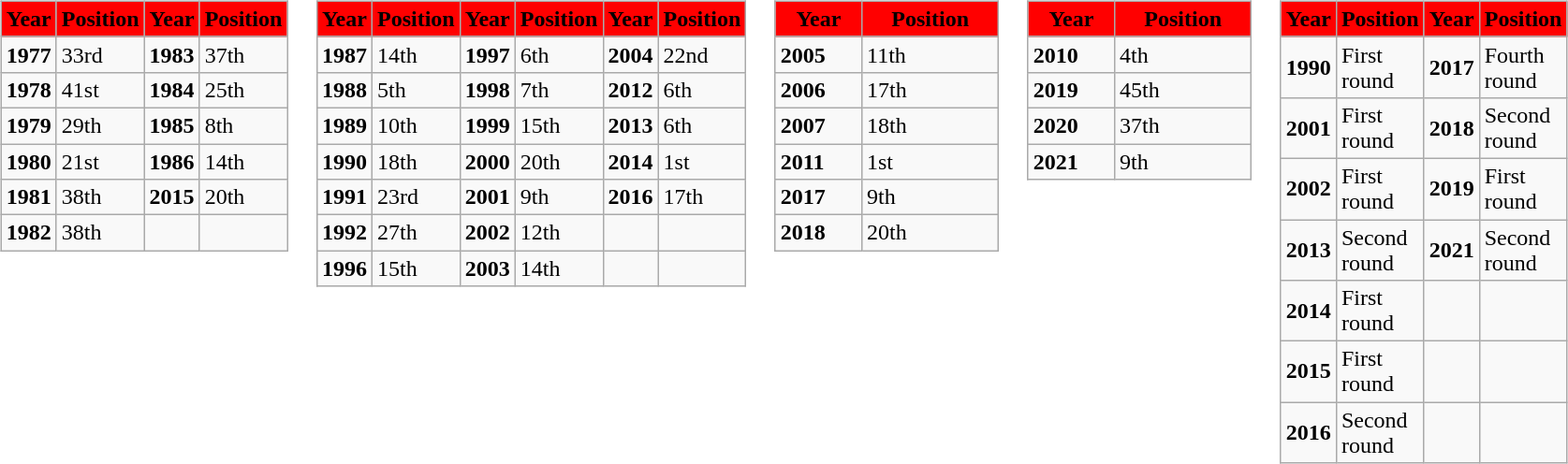<table width=80%>
<tr>
<td valign="top" width=30%><br><table class="wikitable" style="width: 10em;">
<tr bgcolor="FF0000" align="center">
<td><span><strong>Year</strong></span></td>
<td><span><strong>Position</strong></span></td>
<td><span><strong>Year</strong></span></td>
<td><span><strong>Position</strong></span></td>
</tr>
<tr>
<td><strong>1977</strong></td>
<td>33rd</td>
<td><strong>1983</strong></td>
<td>37th</td>
</tr>
<tr>
<td><strong>1978</strong></td>
<td>41st</td>
<td><strong>1984</strong></td>
<td>25th</td>
</tr>
<tr>
<td><strong>1979</strong></td>
<td>29th</td>
<td><strong>1985</strong></td>
<td>8th</td>
</tr>
<tr>
<td><strong>1980</strong></td>
<td>21st</td>
<td><strong>1986</strong></td>
<td>14th</td>
</tr>
<tr>
<td><strong>1981</strong></td>
<td>38th</td>
<td><strong>2015</strong></td>
<td>20th</td>
</tr>
<tr>
<td><strong>1982</strong></td>
<td>38th</td>
<td></td>
</tr>
</table>
</td>
<td valign="top" width=30%><br><table class="wikitable" style="width: 10em;">
<tr bgcolor="FF0000" align="center">
<td><span><strong>Year</strong></span></td>
<td><span><strong>Position</strong></span></td>
<td><span><strong>Year</strong></span></td>
<td><span><strong>Position</strong></span></td>
<td><span><strong>Year</strong></span></td>
<td><span><strong>Position</strong></span></td>
</tr>
<tr>
<td><strong>1987</strong></td>
<td>14th</td>
<td><strong>1997</strong></td>
<td>6th</td>
<td><strong>2004</strong></td>
<td>22nd</td>
</tr>
<tr>
<td><strong>1988</strong></td>
<td>5th</td>
<td><strong>1998</strong></td>
<td>7th</td>
<td><strong>2012</strong></td>
<td>6th</td>
</tr>
<tr>
<td><strong>1989</strong></td>
<td>10th</td>
<td><strong>1999</strong></td>
<td>15th</td>
<td><strong>2013</strong></td>
<td>6th</td>
</tr>
<tr>
<td><strong>1990</strong></td>
<td>18th</td>
<td><strong>2000</strong></td>
<td>20th</td>
<td><strong>2014</strong></td>
<td>1st</td>
</tr>
<tr>
<td><strong>1991</strong></td>
<td>23rd</td>
<td><strong>2001</strong></td>
<td>9th</td>
<td><strong>2016</strong></td>
<td>17th</td>
</tr>
<tr>
<td><strong>1992</strong></td>
<td>27th</td>
<td><strong>2002</strong></td>
<td>12th</td>
<td></td>
<td></td>
</tr>
<tr>
<td><strong>1996</strong></td>
<td>15th</td>
<td><strong>2003</strong></td>
<td>14th</td>
<td></td>
<td></td>
</tr>
</table>
</td>
<td valign="top" width=30%><br><table class="wikitable" style="width: 10em;">
<tr bgcolor="FF0000" align="center">
<td><span><strong>Year</strong></span></td>
<td><span><strong>Position</strong></span></td>
</tr>
<tr>
<td><strong>2005</strong></td>
<td>11th</td>
</tr>
<tr>
<td><strong>2006</strong></td>
<td>17th</td>
</tr>
<tr>
<td><strong>2007</strong></td>
<td>18th</td>
</tr>
<tr>
<td><strong>2011</strong></td>
<td>1st</td>
</tr>
<tr>
<td><strong>2017</strong></td>
<td>9th</td>
</tr>
<tr>
<td><strong>2018</strong></td>
<td>20th</td>
</tr>
</table>
</td>
<td valign="top" width=30%><br><table class="wikitable" style="width: 10em;">
<tr bgcolor="FF0000" align="center">
<td><span><strong>Year</strong></span></td>
<td><span><strong>Position</strong></span></td>
</tr>
<tr>
<td><strong>2010</strong></td>
<td>4th</td>
</tr>
<tr>
<td><strong>2019</strong></td>
<td>45th</td>
</tr>
<tr>
<td><strong>2020</strong></td>
<td>37th</td>
</tr>
<tr>
<td><strong>2021</strong></td>
<td>9th</td>
</tr>
</table>
</td>
<td valign="top" width=30%><br><table class="wikitable" style="width: 10em;">
<tr bgcolor="FF0000" align="center">
<td><span><strong>Year</strong></span></td>
<td><span><strong>Position</strong></span></td>
<td><strong>Year</strong></td>
<td><strong>Position</strong></td>
</tr>
<tr>
<td><strong>1990</strong></td>
<td>First round</td>
<td><strong>2017</strong></td>
<td>Fourth round</td>
</tr>
<tr>
<td><strong>2001</strong></td>
<td>First round</td>
<td><strong>2018</strong></td>
<td>Second round</td>
</tr>
<tr>
<td><strong>2002</strong></td>
<td>First round</td>
<td><strong>2019</strong></td>
<td>First round</td>
</tr>
<tr>
<td><strong>2013</strong></td>
<td>Second round</td>
<td><strong>2021</strong></td>
<td>Second round</td>
</tr>
<tr>
<td><strong>2014</strong></td>
<td>First round</td>
<td></td>
<td></td>
</tr>
<tr>
<td><strong>2015</strong></td>
<td>First round</td>
<td></td>
<td></td>
</tr>
<tr>
<td><strong>2016</strong></td>
<td>Second round</td>
<td></td>
<td></td>
</tr>
</table>
</td>
<td valign="top" width=30%></td>
</tr>
</table>
